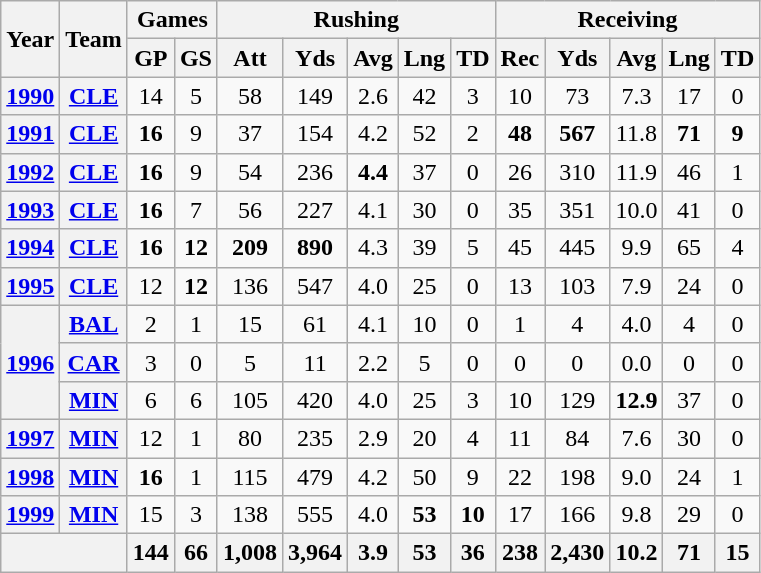<table class="wikitable" style="text-align:center;">
<tr>
<th rowspan="2">Year</th>
<th rowspan="2">Team</th>
<th colspan="2">Games</th>
<th colspan="5">Rushing</th>
<th colspan="5">Receiving</th>
</tr>
<tr>
<th>GP</th>
<th>GS</th>
<th>Att</th>
<th>Yds</th>
<th>Avg</th>
<th>Lng</th>
<th>TD</th>
<th>Rec</th>
<th>Yds</th>
<th>Avg</th>
<th>Lng</th>
<th>TD</th>
</tr>
<tr>
<th><a href='#'>1990</a></th>
<th><a href='#'>CLE</a></th>
<td>14</td>
<td>5</td>
<td>58</td>
<td>149</td>
<td>2.6</td>
<td>42</td>
<td>3</td>
<td>10</td>
<td>73</td>
<td>7.3</td>
<td>17</td>
<td>0</td>
</tr>
<tr>
<th><a href='#'>1991</a></th>
<th><a href='#'>CLE</a></th>
<td><strong>16</strong></td>
<td>9</td>
<td>37</td>
<td>154</td>
<td>4.2</td>
<td>52</td>
<td>2</td>
<td><strong>48</strong></td>
<td><strong>567</strong></td>
<td>11.8</td>
<td><strong>71</strong></td>
<td><strong>9</strong></td>
</tr>
<tr>
<th><a href='#'>1992</a></th>
<th><a href='#'>CLE</a></th>
<td><strong>16</strong></td>
<td>9</td>
<td>54</td>
<td>236</td>
<td><strong>4.4</strong></td>
<td>37</td>
<td>0</td>
<td>26</td>
<td>310</td>
<td>11.9</td>
<td>46</td>
<td>1</td>
</tr>
<tr>
<th><a href='#'>1993</a></th>
<th><a href='#'>CLE</a></th>
<td><strong>16</strong></td>
<td>7</td>
<td>56</td>
<td>227</td>
<td>4.1</td>
<td>30</td>
<td>0</td>
<td>35</td>
<td>351</td>
<td>10.0</td>
<td>41</td>
<td>0</td>
</tr>
<tr>
<th><a href='#'>1994</a></th>
<th><a href='#'>CLE</a></th>
<td><strong>16</strong></td>
<td><strong>12</strong></td>
<td><strong>209</strong></td>
<td><strong>890</strong></td>
<td>4.3</td>
<td>39</td>
<td>5</td>
<td>45</td>
<td>445</td>
<td>9.9</td>
<td>65</td>
<td>4</td>
</tr>
<tr>
<th><a href='#'>1995</a></th>
<th><a href='#'>CLE</a></th>
<td>12</td>
<td><strong>12</strong></td>
<td>136</td>
<td>547</td>
<td>4.0</td>
<td>25</td>
<td>0</td>
<td>13</td>
<td>103</td>
<td>7.9</td>
<td>24</td>
<td>0</td>
</tr>
<tr>
<th rowspan="3"><a href='#'>1996</a></th>
<th><a href='#'>BAL</a></th>
<td>2</td>
<td>1</td>
<td>15</td>
<td>61</td>
<td>4.1</td>
<td>10</td>
<td>0</td>
<td>1</td>
<td>4</td>
<td>4.0</td>
<td>4</td>
<td>0</td>
</tr>
<tr>
<th><a href='#'>CAR</a></th>
<td>3</td>
<td>0</td>
<td>5</td>
<td>11</td>
<td>2.2</td>
<td>5</td>
<td>0</td>
<td>0</td>
<td>0</td>
<td>0.0</td>
<td>0</td>
<td>0</td>
</tr>
<tr>
<th><a href='#'>MIN</a></th>
<td>6</td>
<td>6</td>
<td>105</td>
<td>420</td>
<td>4.0</td>
<td>25</td>
<td>3</td>
<td>10</td>
<td>129</td>
<td><strong>12.9</strong></td>
<td>37</td>
<td>0</td>
</tr>
<tr>
<th><a href='#'>1997</a></th>
<th><a href='#'>MIN</a></th>
<td>12</td>
<td>1</td>
<td>80</td>
<td>235</td>
<td>2.9</td>
<td>20</td>
<td>4</td>
<td>11</td>
<td>84</td>
<td>7.6</td>
<td>30</td>
<td>0</td>
</tr>
<tr>
<th><a href='#'>1998</a></th>
<th><a href='#'>MIN</a></th>
<td><strong>16</strong></td>
<td>1</td>
<td>115</td>
<td>479</td>
<td>4.2</td>
<td>50</td>
<td>9</td>
<td>22</td>
<td>198</td>
<td>9.0</td>
<td>24</td>
<td>1</td>
</tr>
<tr>
<th><a href='#'>1999</a></th>
<th><a href='#'>MIN</a></th>
<td>15</td>
<td>3</td>
<td>138</td>
<td>555</td>
<td>4.0</td>
<td><strong>53</strong></td>
<td><strong>10</strong></td>
<td>17</td>
<td>166</td>
<td>9.8</td>
<td>29</td>
<td>0</td>
</tr>
<tr>
<th colspan="2"></th>
<th>144</th>
<th>66</th>
<th>1,008</th>
<th>3,964</th>
<th>3.9</th>
<th>53</th>
<th>36</th>
<th>238</th>
<th>2,430</th>
<th>10.2</th>
<th>71</th>
<th>15</th>
</tr>
</table>
